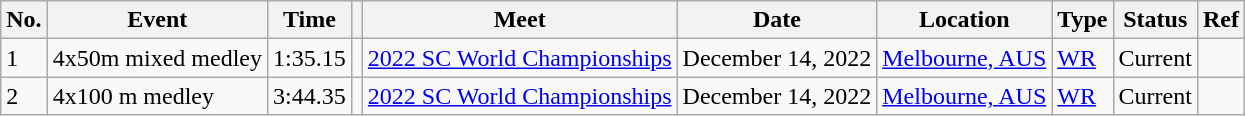<table class="wikitable sortable">
<tr>
<th>No.</th>
<th>Event</th>
<th>Time</th>
<th></th>
<th>Meet</th>
<th>Date</th>
<th>Location</th>
<th>Type</th>
<th>Status</th>
<th>Ref</th>
</tr>
<tr>
<td>1</td>
<td>4x50m mixed medley</td>
<td style="text-align:center;">1:35.15</td>
<td></td>
<td><a href='#'>2022 SC World Championships</a></td>
<td>December 14, 2022</td>
<td><a href='#'>Melbourne, AUS</a></td>
<td><a href='#'>WR</a></td>
<td style="text-align:center;">Current</td>
<td style="text-align:center;"></td>
</tr>
<tr>
<td>2</td>
<td>4x100 m medley</td>
<td style="text-align:center;">3:44.35</td>
<td></td>
<td><a href='#'>2022 SC World Championships</a></td>
<td>December 14, 2022</td>
<td><a href='#'>Melbourne, AUS</a></td>
<td><a href='#'>WR</a></td>
<td style="text-align:center;">Current</td>
<td style="text-align:center;"></td>
</tr>
</table>
